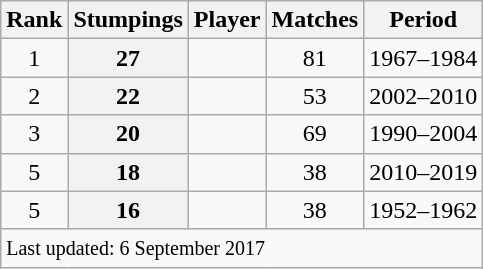<table class="wikitable plainrowheaders sortable">
<tr>
<th scope="col">Rank</th>
<th scope="col">Stumpings</th>
<th scope="col">Player</th>
<th scope="col">Matches</th>
<th scope="col">Period</th>
</tr>
<tr>
<td align=center>1</td>
<th scope="row" style="text-align:center;">27</th>
<td></td>
<td align=center>81</td>
<td>1967–1984</td>
</tr>
<tr>
<td align=center>2</td>
<th scope="row" style="text-align:center;">22</th>
<td></td>
<td align=center>53</td>
<td>2002–2010</td>
</tr>
<tr>
<td align=center>3</td>
<th scope="row" style="text-align:center;">20</th>
<td></td>
<td align=center>69</td>
<td>1990–2004</td>
</tr>
<tr>
<td align=center>5</td>
<th scope="row" style="text-align:center;">18</th>
<td> </td>
<td align=center>38</td>
<td>2010–2019</td>
</tr>
<tr>
<td align=center>5</td>
<th scope="row" style="text-align:center;">16</th>
<td></td>
<td align=center>38</td>
<td>1952–1962</td>
</tr>
<tr class=sortbottom>
<td colspan=5><small>Last updated: 6 September 2017</small></td>
</tr>
</table>
